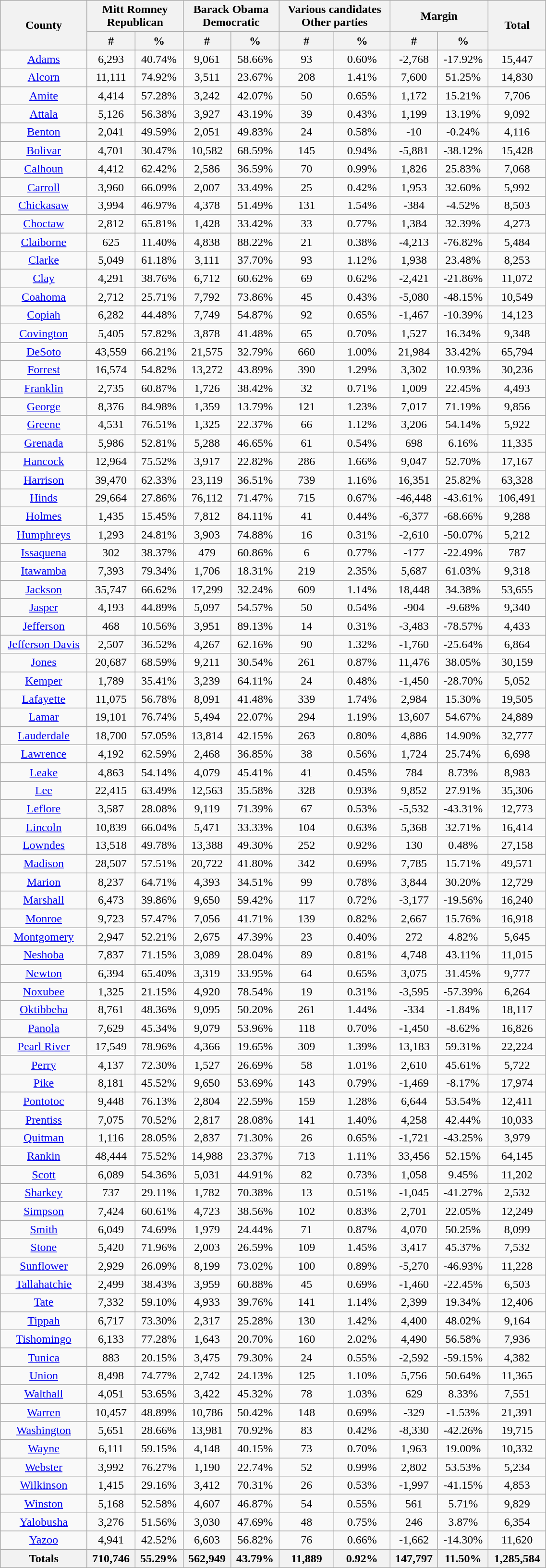<table width="60%" class="wikitable sortable">
<tr>
<th rowspan="2">County</th>
<th colspan="2">Mitt Romney<br>Republican</th>
<th colspan="2">Barack Obama<br>Democratic</th>
<th colspan="2">Various candidates<br>Other parties</th>
<th colspan="2">Margin</th>
<th rowspan="2">Total</th>
</tr>
<tr>
<th style="text-align:center;" data-sort-type="number">#</th>
<th style="text-align:center;" data-sort-type="number">%</th>
<th style="text-align:center;" data-sort-type="number">#</th>
<th style="text-align:center;" data-sort-type="number">%</th>
<th style="text-align:center;" data-sort-type="number">#</th>
<th style="text-align:center;" data-sort-type="number">%</th>
<th style="text-align:center;" data-sort-type="number">#</th>
<th style="text-align:center;" data-sort-type="number">%</th>
</tr>
<tr style="text-align:center;">
<td><a href='#'>Adams</a></td>
<td>6,293</td>
<td>40.74%</td>
<td>9,061</td>
<td>58.66%</td>
<td>93</td>
<td>0.60%</td>
<td>-2,768</td>
<td>-17.92%</td>
<td>15,447</td>
</tr>
<tr style="text-align:center;">
<td><a href='#'>Alcorn</a></td>
<td>11,111</td>
<td>74.92%</td>
<td>3,511</td>
<td>23.67%</td>
<td>208</td>
<td>1.41%</td>
<td>7,600</td>
<td>51.25%</td>
<td>14,830</td>
</tr>
<tr style="text-align:center;">
<td><a href='#'>Amite</a></td>
<td>4,414</td>
<td>57.28%</td>
<td>3,242</td>
<td>42.07%</td>
<td>50</td>
<td>0.65%</td>
<td>1,172</td>
<td>15.21%</td>
<td>7,706</td>
</tr>
<tr style="text-align:center;">
<td><a href='#'>Attala</a></td>
<td>5,126</td>
<td>56.38%</td>
<td>3,927</td>
<td>43.19%</td>
<td>39</td>
<td>0.43%</td>
<td>1,199</td>
<td>13.19%</td>
<td>9,092</td>
</tr>
<tr style="text-align:center;">
<td><a href='#'>Benton</a></td>
<td>2,041</td>
<td>49.59%</td>
<td>2,051</td>
<td>49.83%</td>
<td>24</td>
<td>0.58%</td>
<td>-10</td>
<td>-0.24%</td>
<td>4,116</td>
</tr>
<tr style="text-align:center;">
<td><a href='#'>Bolivar</a></td>
<td>4,701</td>
<td>30.47%</td>
<td>10,582</td>
<td>68.59%</td>
<td>145</td>
<td>0.94%</td>
<td>-5,881</td>
<td>-38.12%</td>
<td>15,428</td>
</tr>
<tr style="text-align:center;">
<td><a href='#'>Calhoun</a></td>
<td>4,412</td>
<td>62.42%</td>
<td>2,586</td>
<td>36.59%</td>
<td>70</td>
<td>0.99%</td>
<td>1,826</td>
<td>25.83%</td>
<td>7,068</td>
</tr>
<tr style="text-align:center;">
<td><a href='#'>Carroll</a></td>
<td>3,960</td>
<td>66.09%</td>
<td>2,007</td>
<td>33.49%</td>
<td>25</td>
<td>0.42%</td>
<td>1,953</td>
<td>32.60%</td>
<td>5,992</td>
</tr>
<tr style="text-align:center;">
<td><a href='#'>Chickasaw</a></td>
<td>3,994</td>
<td>46.97%</td>
<td>4,378</td>
<td>51.49%</td>
<td>131</td>
<td>1.54%</td>
<td>-384</td>
<td>-4.52%</td>
<td>8,503</td>
</tr>
<tr style="text-align:center;">
<td><a href='#'>Choctaw</a></td>
<td>2,812</td>
<td>65.81%</td>
<td>1,428</td>
<td>33.42%</td>
<td>33</td>
<td>0.77%</td>
<td>1,384</td>
<td>32.39%</td>
<td>4,273</td>
</tr>
<tr style="text-align:center;">
<td><a href='#'>Claiborne</a></td>
<td>625</td>
<td>11.40%</td>
<td>4,838</td>
<td>88.22%</td>
<td>21</td>
<td>0.38%</td>
<td>-4,213</td>
<td>-76.82%</td>
<td>5,484</td>
</tr>
<tr style="text-align:center;">
<td><a href='#'>Clarke</a></td>
<td>5,049</td>
<td>61.18%</td>
<td>3,111</td>
<td>37.70%</td>
<td>93</td>
<td>1.12%</td>
<td>1,938</td>
<td>23.48%</td>
<td>8,253</td>
</tr>
<tr style="text-align:center;">
<td><a href='#'>Clay</a></td>
<td>4,291</td>
<td>38.76%</td>
<td>6,712</td>
<td>60.62%</td>
<td>69</td>
<td>0.62%</td>
<td>-2,421</td>
<td>-21.86%</td>
<td>11,072</td>
</tr>
<tr style="text-align:center;">
<td><a href='#'>Coahoma</a></td>
<td>2,712</td>
<td>25.71%</td>
<td>7,792</td>
<td>73.86%</td>
<td>45</td>
<td>0.43%</td>
<td>-5,080</td>
<td>-48.15%</td>
<td>10,549</td>
</tr>
<tr style="text-align:center;">
<td><a href='#'>Copiah</a></td>
<td>6,282</td>
<td>44.48%</td>
<td>7,749</td>
<td>54.87%</td>
<td>92</td>
<td>0.65%</td>
<td>-1,467</td>
<td>-10.39%</td>
<td>14,123</td>
</tr>
<tr style="text-align:center;">
<td><a href='#'>Covington</a></td>
<td>5,405</td>
<td>57.82%</td>
<td>3,878</td>
<td>41.48%</td>
<td>65</td>
<td>0.70%</td>
<td>1,527</td>
<td>16.34%</td>
<td>9,348</td>
</tr>
<tr style="text-align:center;">
<td><a href='#'>DeSoto</a></td>
<td>43,559</td>
<td>66.21%</td>
<td>21,575</td>
<td>32.79%</td>
<td>660</td>
<td>1.00%</td>
<td>21,984</td>
<td>33.42%</td>
<td>65,794</td>
</tr>
<tr style="text-align:center;">
<td><a href='#'>Forrest</a></td>
<td>16,574</td>
<td>54.82%</td>
<td>13,272</td>
<td>43.89%</td>
<td>390</td>
<td>1.29%</td>
<td>3,302</td>
<td>10.93%</td>
<td>30,236</td>
</tr>
<tr style="text-align:center;">
<td><a href='#'>Franklin</a></td>
<td>2,735</td>
<td>60.87%</td>
<td>1,726</td>
<td>38.42%</td>
<td>32</td>
<td>0.71%</td>
<td>1,009</td>
<td>22.45%</td>
<td>4,493</td>
</tr>
<tr style="text-align:center;">
<td><a href='#'>George</a></td>
<td>8,376</td>
<td>84.98%</td>
<td>1,359</td>
<td>13.79%</td>
<td>121</td>
<td>1.23%</td>
<td>7,017</td>
<td>71.19%</td>
<td>9,856</td>
</tr>
<tr style="text-align:center;">
<td><a href='#'>Greene</a></td>
<td>4,531</td>
<td>76.51%</td>
<td>1,325</td>
<td>22.37%</td>
<td>66</td>
<td>1.12%</td>
<td>3,206</td>
<td>54.14%</td>
<td>5,922</td>
</tr>
<tr style="text-align:center;">
<td><a href='#'>Grenada</a></td>
<td>5,986</td>
<td>52.81%</td>
<td>5,288</td>
<td>46.65%</td>
<td>61</td>
<td>0.54%</td>
<td>698</td>
<td>6.16%</td>
<td>11,335</td>
</tr>
<tr style="text-align:center;">
<td><a href='#'>Hancock</a></td>
<td>12,964</td>
<td>75.52%</td>
<td>3,917</td>
<td>22.82%</td>
<td>286</td>
<td>1.66%</td>
<td>9,047</td>
<td>52.70%</td>
<td>17,167</td>
</tr>
<tr style="text-align:center;">
<td><a href='#'>Harrison</a></td>
<td>39,470</td>
<td>62.33%</td>
<td>23,119</td>
<td>36.51%</td>
<td>739</td>
<td>1.16%</td>
<td>16,351</td>
<td>25.82%</td>
<td>63,328</td>
</tr>
<tr style="text-align:center;">
<td><a href='#'>Hinds</a></td>
<td>29,664</td>
<td>27.86%</td>
<td>76,112</td>
<td>71.47%</td>
<td>715</td>
<td>0.67%</td>
<td>-46,448</td>
<td>-43.61%</td>
<td>106,491</td>
</tr>
<tr style="text-align:center;">
<td><a href='#'>Holmes</a></td>
<td>1,435</td>
<td>15.45%</td>
<td>7,812</td>
<td>84.11%</td>
<td>41</td>
<td>0.44%</td>
<td>-6,377</td>
<td>-68.66%</td>
<td>9,288</td>
</tr>
<tr style="text-align:center;">
<td><a href='#'>Humphreys</a></td>
<td>1,293</td>
<td>24.81%</td>
<td>3,903</td>
<td>74.88%</td>
<td>16</td>
<td>0.31%</td>
<td>-2,610</td>
<td>-50.07%</td>
<td>5,212</td>
</tr>
<tr style="text-align:center;">
<td><a href='#'>Issaquena</a></td>
<td>302</td>
<td>38.37%</td>
<td>479</td>
<td>60.86%</td>
<td>6</td>
<td>0.77%</td>
<td>-177</td>
<td>-22.49%</td>
<td>787</td>
</tr>
<tr style="text-align:center;">
<td><a href='#'>Itawamba</a></td>
<td>7,393</td>
<td>79.34%</td>
<td>1,706</td>
<td>18.31%</td>
<td>219</td>
<td>2.35%</td>
<td>5,687</td>
<td>61.03%</td>
<td>9,318</td>
</tr>
<tr style="text-align:center;">
<td><a href='#'>Jackson</a></td>
<td>35,747</td>
<td>66.62%</td>
<td>17,299</td>
<td>32.24%</td>
<td>609</td>
<td>1.14%</td>
<td>18,448</td>
<td>34.38%</td>
<td>53,655</td>
</tr>
<tr style="text-align:center;">
<td><a href='#'>Jasper</a></td>
<td>4,193</td>
<td>44.89%</td>
<td>5,097</td>
<td>54.57%</td>
<td>50</td>
<td>0.54%</td>
<td>-904</td>
<td>-9.68%</td>
<td>9,340</td>
</tr>
<tr style="text-align:center;">
<td><a href='#'>Jefferson</a></td>
<td>468</td>
<td>10.56%</td>
<td>3,951</td>
<td>89.13%</td>
<td>14</td>
<td>0.31%</td>
<td>-3,483</td>
<td>-78.57%</td>
<td>4,433</td>
</tr>
<tr style="text-align:center;">
<td><a href='#'>Jefferson Davis</a></td>
<td>2,507</td>
<td>36.52%</td>
<td>4,267</td>
<td>62.16%</td>
<td>90</td>
<td>1.32%</td>
<td>-1,760</td>
<td>-25.64%</td>
<td>6,864</td>
</tr>
<tr style="text-align:center;">
<td><a href='#'>Jones</a></td>
<td>20,687</td>
<td>68.59%</td>
<td>9,211</td>
<td>30.54%</td>
<td>261</td>
<td>0.87%</td>
<td>11,476</td>
<td>38.05%</td>
<td>30,159</td>
</tr>
<tr style="text-align:center;">
<td><a href='#'>Kemper</a></td>
<td>1,789</td>
<td>35.41%</td>
<td>3,239</td>
<td>64.11%</td>
<td>24</td>
<td>0.48%</td>
<td>-1,450</td>
<td>-28.70%</td>
<td>5,052</td>
</tr>
<tr style="text-align:center;">
<td><a href='#'>Lafayette</a></td>
<td>11,075</td>
<td>56.78%</td>
<td>8,091</td>
<td>41.48%</td>
<td>339</td>
<td>1.74%</td>
<td>2,984</td>
<td>15.30%</td>
<td>19,505</td>
</tr>
<tr style="text-align:center;">
<td><a href='#'>Lamar</a></td>
<td>19,101</td>
<td>76.74%</td>
<td>5,494</td>
<td>22.07%</td>
<td>294</td>
<td>1.19%</td>
<td>13,607</td>
<td>54.67%</td>
<td>24,889</td>
</tr>
<tr style="text-align:center;">
<td><a href='#'>Lauderdale</a></td>
<td>18,700</td>
<td>57.05%</td>
<td>13,814</td>
<td>42.15%</td>
<td>263</td>
<td>0.80%</td>
<td>4,886</td>
<td>14.90%</td>
<td>32,777</td>
</tr>
<tr style="text-align:center;">
<td><a href='#'>Lawrence</a></td>
<td>4,192</td>
<td>62.59%</td>
<td>2,468</td>
<td>36.85%</td>
<td>38</td>
<td>0.56%</td>
<td>1,724</td>
<td>25.74%</td>
<td>6,698</td>
</tr>
<tr style="text-align:center;">
<td><a href='#'>Leake</a></td>
<td>4,863</td>
<td>54.14%</td>
<td>4,079</td>
<td>45.41%</td>
<td>41</td>
<td>0.45%</td>
<td>784</td>
<td>8.73%</td>
<td>8,983</td>
</tr>
<tr style="text-align:center;">
<td><a href='#'>Lee</a></td>
<td>22,415</td>
<td>63.49%</td>
<td>12,563</td>
<td>35.58%</td>
<td>328</td>
<td>0.93%</td>
<td>9,852</td>
<td>27.91%</td>
<td>35,306</td>
</tr>
<tr style="text-align:center;">
<td><a href='#'>Leflore</a></td>
<td>3,587</td>
<td>28.08%</td>
<td>9,119</td>
<td>71.39%</td>
<td>67</td>
<td>0.53%</td>
<td>-5,532</td>
<td>-43.31%</td>
<td>12,773</td>
</tr>
<tr style="text-align:center;">
<td><a href='#'>Lincoln</a></td>
<td>10,839</td>
<td>66.04%</td>
<td>5,471</td>
<td>33.33%</td>
<td>104</td>
<td>0.63%</td>
<td>5,368</td>
<td>32.71%</td>
<td>16,414</td>
</tr>
<tr style="text-align:center;">
<td><a href='#'>Lowndes</a></td>
<td>13,518</td>
<td>49.78%</td>
<td>13,388</td>
<td>49.30%</td>
<td>252</td>
<td>0.92%</td>
<td>130</td>
<td>0.48%</td>
<td>27,158</td>
</tr>
<tr style="text-align:center;">
<td><a href='#'>Madison</a></td>
<td>28,507</td>
<td>57.51%</td>
<td>20,722</td>
<td>41.80%</td>
<td>342</td>
<td>0.69%</td>
<td>7,785</td>
<td>15.71%</td>
<td>49,571</td>
</tr>
<tr style="text-align:center;">
<td><a href='#'>Marion</a></td>
<td>8,237</td>
<td>64.71%</td>
<td>4,393</td>
<td>34.51%</td>
<td>99</td>
<td>0.78%</td>
<td>3,844</td>
<td>30.20%</td>
<td>12,729</td>
</tr>
<tr style="text-align:center;">
<td><a href='#'>Marshall</a></td>
<td>6,473</td>
<td>39.86%</td>
<td>9,650</td>
<td>59.42%</td>
<td>117</td>
<td>0.72%</td>
<td>-3,177</td>
<td>-19.56%</td>
<td>16,240</td>
</tr>
<tr style="text-align:center;">
<td><a href='#'>Monroe</a></td>
<td>9,723</td>
<td>57.47%</td>
<td>7,056</td>
<td>41.71%</td>
<td>139</td>
<td>0.82%</td>
<td>2,667</td>
<td>15.76%</td>
<td>16,918</td>
</tr>
<tr style="text-align:center;">
<td><a href='#'>Montgomery</a></td>
<td>2,947</td>
<td>52.21%</td>
<td>2,675</td>
<td>47.39%</td>
<td>23</td>
<td>0.40%</td>
<td>272</td>
<td>4.82%</td>
<td>5,645</td>
</tr>
<tr style="text-align:center;">
<td><a href='#'>Neshoba</a></td>
<td>7,837</td>
<td>71.15%</td>
<td>3,089</td>
<td>28.04%</td>
<td>89</td>
<td>0.81%</td>
<td>4,748</td>
<td>43.11%</td>
<td>11,015</td>
</tr>
<tr style="text-align:center;">
<td><a href='#'>Newton</a></td>
<td>6,394</td>
<td>65.40%</td>
<td>3,319</td>
<td>33.95%</td>
<td>64</td>
<td>0.65%</td>
<td>3,075</td>
<td>31.45%</td>
<td>9,777</td>
</tr>
<tr style="text-align:center;">
<td><a href='#'>Noxubee</a></td>
<td>1,325</td>
<td>21.15%</td>
<td>4,920</td>
<td>78.54%</td>
<td>19</td>
<td>0.31%</td>
<td>-3,595</td>
<td>-57.39%</td>
<td>6,264</td>
</tr>
<tr style="text-align:center;">
<td><a href='#'>Oktibbeha</a></td>
<td>8,761</td>
<td>48.36%</td>
<td>9,095</td>
<td>50.20%</td>
<td>261</td>
<td>1.44%</td>
<td>-334</td>
<td>-1.84%</td>
<td>18,117</td>
</tr>
<tr style="text-align:center;">
<td><a href='#'>Panola</a></td>
<td>7,629</td>
<td>45.34%</td>
<td>9,079</td>
<td>53.96%</td>
<td>118</td>
<td>0.70%</td>
<td>-1,450</td>
<td>-8.62%</td>
<td>16,826</td>
</tr>
<tr style="text-align:center;">
<td><a href='#'>Pearl River</a></td>
<td>17,549</td>
<td>78.96%</td>
<td>4,366</td>
<td>19.65%</td>
<td>309</td>
<td>1.39%</td>
<td>13,183</td>
<td>59.31%</td>
<td>22,224</td>
</tr>
<tr style="text-align:center;">
<td><a href='#'>Perry</a></td>
<td>4,137</td>
<td>72.30%</td>
<td>1,527</td>
<td>26.69%</td>
<td>58</td>
<td>1.01%</td>
<td>2,610</td>
<td>45.61%</td>
<td>5,722</td>
</tr>
<tr style="text-align:center;">
<td><a href='#'>Pike</a></td>
<td>8,181</td>
<td>45.52%</td>
<td>9,650</td>
<td>53.69%</td>
<td>143</td>
<td>0.79%</td>
<td>-1,469</td>
<td>-8.17%</td>
<td>17,974</td>
</tr>
<tr style="text-align:center;">
<td><a href='#'>Pontotoc</a></td>
<td>9,448</td>
<td>76.13%</td>
<td>2,804</td>
<td>22.59%</td>
<td>159</td>
<td>1.28%</td>
<td>6,644</td>
<td>53.54%</td>
<td>12,411</td>
</tr>
<tr style="text-align:center;">
<td><a href='#'>Prentiss</a></td>
<td>7,075</td>
<td>70.52%</td>
<td>2,817</td>
<td>28.08%</td>
<td>141</td>
<td>1.40%</td>
<td>4,258</td>
<td>42.44%</td>
<td>10,033</td>
</tr>
<tr style="text-align:center;">
<td><a href='#'>Quitman</a></td>
<td>1,116</td>
<td>28.05%</td>
<td>2,837</td>
<td>71.30%</td>
<td>26</td>
<td>0.65%</td>
<td>-1,721</td>
<td>-43.25%</td>
<td>3,979</td>
</tr>
<tr style="text-align:center;">
<td><a href='#'>Rankin</a></td>
<td>48,444</td>
<td>75.52%</td>
<td>14,988</td>
<td>23.37%</td>
<td>713</td>
<td>1.11%</td>
<td>33,456</td>
<td>52.15%</td>
<td>64,145</td>
</tr>
<tr style="text-align:center;">
<td><a href='#'>Scott</a></td>
<td>6,089</td>
<td>54.36%</td>
<td>5,031</td>
<td>44.91%</td>
<td>82</td>
<td>0.73%</td>
<td>1,058</td>
<td>9.45%</td>
<td>11,202</td>
</tr>
<tr style="text-align:center;">
<td><a href='#'>Sharkey</a></td>
<td>737</td>
<td>29.11%</td>
<td>1,782</td>
<td>70.38%</td>
<td>13</td>
<td>0.51%</td>
<td>-1,045</td>
<td>-41.27%</td>
<td>2,532</td>
</tr>
<tr style="text-align:center;">
<td><a href='#'>Simpson</a></td>
<td>7,424</td>
<td>60.61%</td>
<td>4,723</td>
<td>38.56%</td>
<td>102</td>
<td>0.83%</td>
<td>2,701</td>
<td>22.05%</td>
<td>12,249</td>
</tr>
<tr style="text-align:center;">
<td><a href='#'>Smith</a></td>
<td>6,049</td>
<td>74.69%</td>
<td>1,979</td>
<td>24.44%</td>
<td>71</td>
<td>0.87%</td>
<td>4,070</td>
<td>50.25%</td>
<td>8,099</td>
</tr>
<tr style="text-align:center;">
<td><a href='#'>Stone</a></td>
<td>5,420</td>
<td>71.96%</td>
<td>2,003</td>
<td>26.59%</td>
<td>109</td>
<td>1.45%</td>
<td>3,417</td>
<td>45.37%</td>
<td>7,532</td>
</tr>
<tr style="text-align:center;">
<td><a href='#'>Sunflower</a></td>
<td>2,929</td>
<td>26.09%</td>
<td>8,199</td>
<td>73.02%</td>
<td>100</td>
<td>0.89%</td>
<td>-5,270</td>
<td>-46.93%</td>
<td>11,228</td>
</tr>
<tr style="text-align:center;">
<td><a href='#'>Tallahatchie</a></td>
<td>2,499</td>
<td>38.43%</td>
<td>3,959</td>
<td>60.88%</td>
<td>45</td>
<td>0.69%</td>
<td>-1,460</td>
<td>-22.45%</td>
<td>6,503</td>
</tr>
<tr style="text-align:center;">
<td><a href='#'>Tate</a></td>
<td>7,332</td>
<td>59.10%</td>
<td>4,933</td>
<td>39.76%</td>
<td>141</td>
<td>1.14%</td>
<td>2,399</td>
<td>19.34%</td>
<td>12,406</td>
</tr>
<tr style="text-align:center;">
<td><a href='#'>Tippah</a></td>
<td>6,717</td>
<td>73.30%</td>
<td>2,317</td>
<td>25.28%</td>
<td>130</td>
<td>1.42%</td>
<td>4,400</td>
<td>48.02%</td>
<td>9,164</td>
</tr>
<tr style="text-align:center;">
<td><a href='#'>Tishomingo</a></td>
<td>6,133</td>
<td>77.28%</td>
<td>1,643</td>
<td>20.70%</td>
<td>160</td>
<td>2.02%</td>
<td>4,490</td>
<td>56.58%</td>
<td>7,936</td>
</tr>
<tr style="text-align:center;">
<td><a href='#'>Tunica</a></td>
<td>883</td>
<td>20.15%</td>
<td>3,475</td>
<td>79.30%</td>
<td>24</td>
<td>0.55%</td>
<td>-2,592</td>
<td>-59.15%</td>
<td>4,382</td>
</tr>
<tr style="text-align:center;">
<td><a href='#'>Union</a></td>
<td>8,498</td>
<td>74.77%</td>
<td>2,742</td>
<td>24.13%</td>
<td>125</td>
<td>1.10%</td>
<td>5,756</td>
<td>50.64%</td>
<td>11,365</td>
</tr>
<tr style="text-align:center;">
<td><a href='#'>Walthall</a></td>
<td>4,051</td>
<td>53.65%</td>
<td>3,422</td>
<td>45.32%</td>
<td>78</td>
<td>1.03%</td>
<td>629</td>
<td>8.33%</td>
<td>7,551</td>
</tr>
<tr style="text-align:center;">
<td><a href='#'>Warren</a></td>
<td>10,457</td>
<td>48.89%</td>
<td>10,786</td>
<td>50.42%</td>
<td>148</td>
<td>0.69%</td>
<td>-329</td>
<td>-1.53%</td>
<td>21,391</td>
</tr>
<tr style="text-align:center;">
<td><a href='#'>Washington</a></td>
<td>5,651</td>
<td>28.66%</td>
<td>13,981</td>
<td>70.92%</td>
<td>83</td>
<td>0.42%</td>
<td>-8,330</td>
<td>-42.26%</td>
<td>19,715</td>
</tr>
<tr style="text-align:center;">
<td><a href='#'>Wayne</a></td>
<td>6,111</td>
<td>59.15%</td>
<td>4,148</td>
<td>40.15%</td>
<td>73</td>
<td>0.70%</td>
<td>1,963</td>
<td>19.00%</td>
<td>10,332</td>
</tr>
<tr style="text-align:center;">
<td><a href='#'>Webster</a></td>
<td>3,992</td>
<td>76.27%</td>
<td>1,190</td>
<td>22.74%</td>
<td>52</td>
<td>0.99%</td>
<td>2,802</td>
<td>53.53%</td>
<td>5,234</td>
</tr>
<tr style="text-align:center;">
<td><a href='#'>Wilkinson</a></td>
<td>1,415</td>
<td>29.16%</td>
<td>3,412</td>
<td>70.31%</td>
<td>26</td>
<td>0.53%</td>
<td>-1,997</td>
<td>-41.15%</td>
<td>4,853</td>
</tr>
<tr style="text-align:center;">
<td><a href='#'>Winston</a></td>
<td>5,168</td>
<td>52.58%</td>
<td>4,607</td>
<td>46.87%</td>
<td>54</td>
<td>0.55%</td>
<td>561</td>
<td>5.71%</td>
<td>9,829</td>
</tr>
<tr style="text-align:center;">
<td><a href='#'>Yalobusha</a></td>
<td>3,276</td>
<td>51.56%</td>
<td>3,030</td>
<td>47.69%</td>
<td>48</td>
<td>0.75%</td>
<td>246</td>
<td>3.87%</td>
<td>6,354</td>
</tr>
<tr style="text-align:center;">
<td><a href='#'>Yazoo</a></td>
<td>4,941</td>
<td>42.52%</td>
<td>6,603</td>
<td>56.82%</td>
<td>76</td>
<td>0.66%</td>
<td>-1,662</td>
<td>-14.30%</td>
<td>11,620</td>
</tr>
<tr>
<th>Totals</th>
<th>710,746</th>
<th>55.29%</th>
<th>562,949</th>
<th>43.79%</th>
<th>11,889</th>
<th>0.92%</th>
<th>147,797</th>
<th>11.50%</th>
<th>1,285,584</th>
</tr>
</table>
